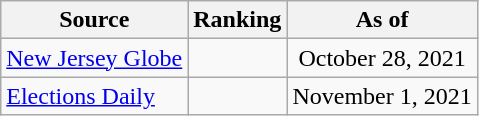<table class="wikitable" style="text-align:center">
<tr>
<th>Source</th>
<th>Ranking</th>
<th>As of</th>
</tr>
<tr>
<td align=left><a href='#'>New Jersey Globe</a></td>
<td></td>
<td>October 28, 2021</td>
</tr>
<tr>
<td align=left><a href='#'>Elections Daily</a></td>
<td></td>
<td>November 1, 2021</td>
</tr>
</table>
